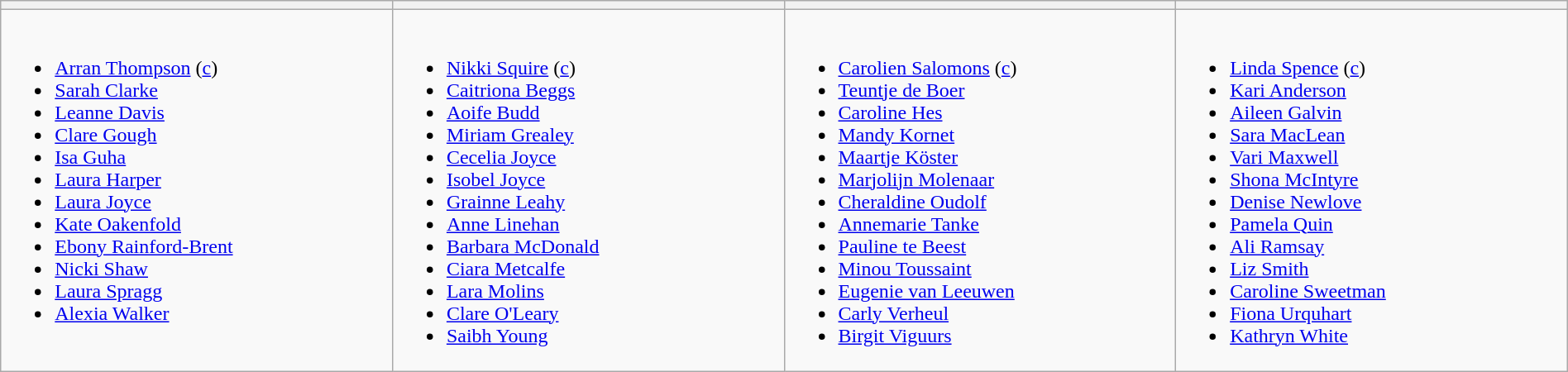<table class="wikitable" width="100%">
<tr>
<th width=25%></th>
<th width=25%></th>
<th width=25%></th>
<th width=25%></th>
</tr>
<tr>
<td valign=top><br><ul><li><a href='#'>Arran Thompson</a> (<a href='#'>c</a>)</li><li><a href='#'>Sarah Clarke</a></li><li><a href='#'>Leanne Davis</a></li><li><a href='#'>Clare Gough</a></li><li><a href='#'>Isa Guha</a></li><li><a href='#'>Laura Harper</a></li><li><a href='#'>Laura Joyce</a></li><li><a href='#'>Kate Oakenfold</a></li><li><a href='#'>Ebony Rainford-Brent</a></li><li><a href='#'>Nicki Shaw</a></li><li><a href='#'>Laura Spragg</a></li><li><a href='#'>Alexia Walker</a></li></ul></td>
<td valign=top><br><ul><li><a href='#'>Nikki Squire</a> (<a href='#'>c</a>)</li><li><a href='#'>Caitriona Beggs</a></li><li><a href='#'>Aoife Budd</a></li><li><a href='#'>Miriam Grealey</a></li><li><a href='#'>Cecelia Joyce</a></li><li><a href='#'>Isobel Joyce</a></li><li><a href='#'>Grainne Leahy</a></li><li><a href='#'>Anne Linehan</a></li><li><a href='#'>Barbara McDonald</a></li><li><a href='#'>Ciara Metcalfe</a></li><li><a href='#'>Lara Molins</a></li><li><a href='#'>Clare O'Leary</a></li><li><a href='#'>Saibh Young</a></li></ul></td>
<td valign=top><br><ul><li><a href='#'>Carolien Salomons</a> (<a href='#'>c</a>)</li><li><a href='#'>Teuntje de Boer</a></li><li><a href='#'>Caroline Hes</a></li><li><a href='#'>Mandy Kornet</a></li><li><a href='#'>Maartje Köster</a></li><li><a href='#'>Marjolijn Molenaar</a></li><li><a href='#'>Cheraldine Oudolf</a></li><li><a href='#'>Annemarie Tanke</a></li><li><a href='#'>Pauline te Beest</a></li><li><a href='#'>Minou Toussaint</a></li><li><a href='#'>Eugenie van Leeuwen</a></li><li><a href='#'>Carly Verheul</a></li><li><a href='#'>Birgit Viguurs</a></li></ul></td>
<td valign=top><br><ul><li><a href='#'>Linda Spence</a> (<a href='#'>c</a>)</li><li><a href='#'>Kari Anderson</a></li><li><a href='#'>Aileen Galvin</a></li><li><a href='#'>Sara MacLean</a></li><li><a href='#'>Vari Maxwell</a></li><li><a href='#'>Shona McIntyre</a></li><li><a href='#'>Denise Newlove</a></li><li><a href='#'>Pamela Quin</a></li><li><a href='#'>Ali Ramsay</a></li><li><a href='#'>Liz Smith</a></li><li><a href='#'>Caroline Sweetman</a></li><li><a href='#'>Fiona Urquhart</a></li><li><a href='#'>Kathryn White</a></li></ul></td>
</tr>
</table>
